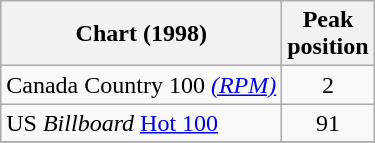<table class="wikitable sortable">
<tr>
<th align="left">Chart (1998)</th>
<th align="center">Peak<br>position</th>
</tr>
<tr>
<td>Canada Country 100 <em><a href='#'>(RPM)</a></em> </td>
<td align="center">2</td>
</tr>
<tr>
<td>US <em>Billboard</em> <a href='#'>Hot 100</a></td>
<td align="center">91</td>
</tr>
<tr>
</tr>
</table>
